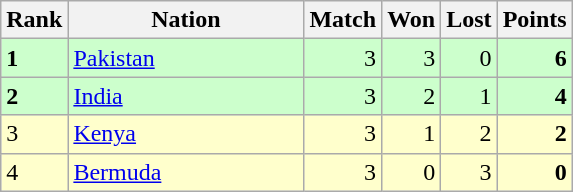<table class="wikitable">
<tr>
<th width=20>Rank</th>
<th width=150>Nation</th>
<th width=20>Match</th>
<th width=20>Won</th>
<th width=20>Lost</th>
<th width=20>Points</th>
</tr>
<tr style="text-align:right; background:#cfc;">
<td align="left"><strong>1</strong></td>
<td style="text-align:left;"> <a href='#'>Pakistan</a></td>
<td>3</td>
<td>3</td>
<td>0</td>
<td><strong>6</strong></td>
</tr>
<tr style="text-align:right; background:#cfc;">
<td align="left"><strong>2</strong></td>
<td style="text-align:left;"> <a href='#'>India</a></td>
<td>3</td>
<td>2</td>
<td>1</td>
<td><strong>4</strong></td>
</tr>
<tr style="text-align:right; background:#ffc;">
<td align="left">3</td>
<td style="text-align:left;"> <a href='#'>Kenya</a></td>
<td>3</td>
<td>1</td>
<td>2</td>
<td><strong>2</strong></td>
</tr>
<tr style="text-align:right; background:#ffc;">
<td align="left">4</td>
<td style="text-align:left;"> <a href='#'>Bermuda</a></td>
<td>3</td>
<td>0</td>
<td>3</td>
<td><strong>0</strong></td>
</tr>
</table>
